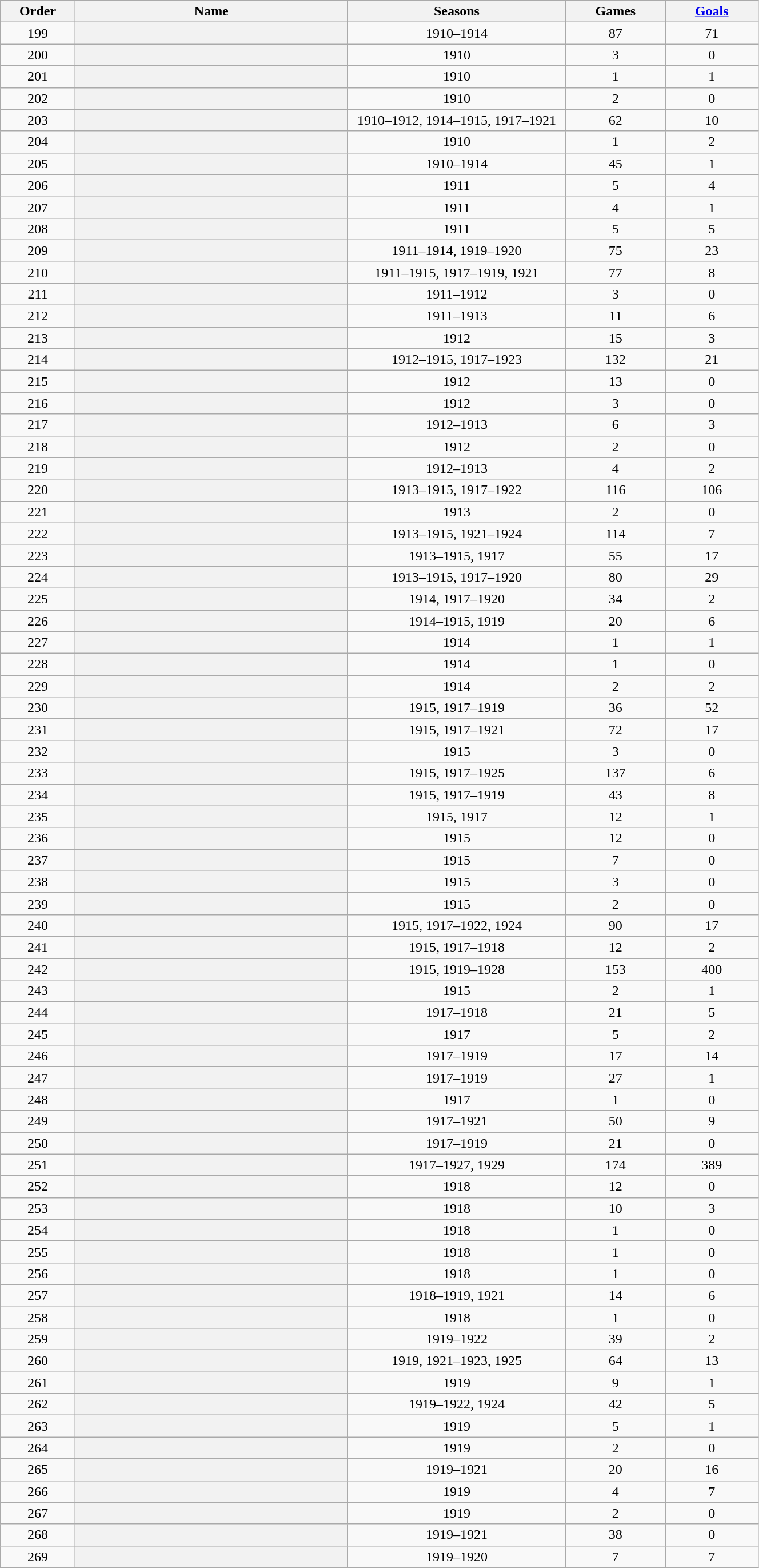<table class="wikitable plainrowheaders sortable"  style="text-align:center; width:70%;">
<tr>
<th scope="col" style="width:3%;">Order</th>
<th scope="col" style="width:15%;">Name</th>
<th scope="col" style="width:12%;">Seasons</th>
<th scope="col" style="width:5%;">Games</th>
<th scope="col" style="width:5%;"><a href='#'>Goals</a></th>
</tr>
<tr>
<td>199</td>
<th scope="row"></th>
<td>1910–1914</td>
<td>87</td>
<td>71</td>
</tr>
<tr>
<td>200</td>
<th scope="row"></th>
<td>1910</td>
<td>3</td>
<td>0</td>
</tr>
<tr>
<td>201</td>
<th scope="row"></th>
<td>1910</td>
<td>1</td>
<td>1</td>
</tr>
<tr>
<td>202</td>
<th scope="row"></th>
<td>1910</td>
<td>2</td>
<td>0</td>
</tr>
<tr>
<td>203</td>
<th scope="row"></th>
<td>1910–1912, 1914–1915, 1917–1921</td>
<td>62</td>
<td>10</td>
</tr>
<tr>
<td>204</td>
<th scope="row"></th>
<td>1910</td>
<td>1</td>
<td>2</td>
</tr>
<tr>
<td>205</td>
<th scope="row"></th>
<td>1910–1914</td>
<td>45</td>
<td>1</td>
</tr>
<tr>
<td>206</td>
<th scope="row"></th>
<td>1911</td>
<td>5</td>
<td>4</td>
</tr>
<tr>
<td>207</td>
<th scope="row"></th>
<td>1911</td>
<td>4</td>
<td>1</td>
</tr>
<tr>
<td>208</td>
<th scope="row"></th>
<td>1911</td>
<td>5</td>
<td>5</td>
</tr>
<tr>
<td>209</td>
<th scope="row"></th>
<td>1911–1914, 1919–1920</td>
<td>75</td>
<td>23</td>
</tr>
<tr>
<td>210</td>
<th scope="row"></th>
<td>1911–1915, 1917–1919, 1921</td>
<td>77</td>
<td>8</td>
</tr>
<tr>
<td>211</td>
<th scope="row"></th>
<td>1911–1912</td>
<td>3</td>
<td>0</td>
</tr>
<tr>
<td>212</td>
<th scope="row"></th>
<td>1911–1913</td>
<td>11</td>
<td>6</td>
</tr>
<tr>
<td>213</td>
<th scope="row"></th>
<td>1912</td>
<td>15</td>
<td>3</td>
</tr>
<tr>
<td>214</td>
<th scope="row"></th>
<td>1912–1915, 1917–1923</td>
<td>132</td>
<td>21</td>
</tr>
<tr>
<td>215</td>
<th scope="row"></th>
<td>1912</td>
<td>13</td>
<td>0</td>
</tr>
<tr>
<td>216</td>
<th scope="row"></th>
<td>1912</td>
<td>3</td>
<td>0</td>
</tr>
<tr>
<td>217</td>
<th scope="row"></th>
<td>1912–1913</td>
<td>6</td>
<td>3</td>
</tr>
<tr>
<td>218</td>
<th scope="row"></th>
<td>1912</td>
<td>2</td>
<td>0</td>
</tr>
<tr>
<td>219</td>
<th scope="row"></th>
<td>1912–1913</td>
<td>4</td>
<td>2</td>
</tr>
<tr>
<td>220</td>
<th scope="row"></th>
<td>1913–1915, 1917–1922</td>
<td>116</td>
<td>106</td>
</tr>
<tr>
<td>221</td>
<th scope="row"></th>
<td>1913</td>
<td>2</td>
<td>0</td>
</tr>
<tr>
<td>222</td>
<th scope="row"></th>
<td>1913–1915, 1921–1924</td>
<td>114</td>
<td>7</td>
</tr>
<tr>
<td>223</td>
<th scope="row"></th>
<td>1913–1915, 1917</td>
<td>55</td>
<td>17</td>
</tr>
<tr>
<td>224</td>
<th scope="row"></th>
<td>1913–1915, 1917–1920</td>
<td>80</td>
<td>29</td>
</tr>
<tr>
<td>225</td>
<th scope="row"></th>
<td>1914, 1917–1920</td>
<td>34</td>
<td>2</td>
</tr>
<tr>
<td>226</td>
<th scope="row"></th>
<td>1914–1915, 1919</td>
<td>20</td>
<td>6</td>
</tr>
<tr>
<td>227</td>
<th scope="row"></th>
<td>1914</td>
<td>1</td>
<td>1</td>
</tr>
<tr>
<td>228</td>
<th scope="row"></th>
<td>1914</td>
<td>1</td>
<td>0</td>
</tr>
<tr>
<td>229</td>
<th scope="row"></th>
<td>1914</td>
<td>2</td>
<td>2</td>
</tr>
<tr>
<td>230</td>
<th scope="row"></th>
<td>1915, 1917–1919</td>
<td>36</td>
<td>52</td>
</tr>
<tr>
<td>231</td>
<th scope="row"></th>
<td>1915, 1917–1921</td>
<td>72</td>
<td>17</td>
</tr>
<tr>
<td>232</td>
<th scope="row"></th>
<td>1915</td>
<td>3</td>
<td>0</td>
</tr>
<tr>
<td>233</td>
<th scope="row"></th>
<td>1915, 1917–1925</td>
<td>137</td>
<td>6</td>
</tr>
<tr>
<td>234</td>
<th scope="row"></th>
<td>1915, 1917–1919</td>
<td>43</td>
<td>8</td>
</tr>
<tr>
<td>235</td>
<th scope="row"></th>
<td>1915, 1917</td>
<td>12</td>
<td>1</td>
</tr>
<tr>
<td>236</td>
<th scope="row"></th>
<td>1915</td>
<td>12</td>
<td>0</td>
</tr>
<tr>
<td>237</td>
<th scope="row"></th>
<td>1915</td>
<td>7</td>
<td>0</td>
</tr>
<tr>
<td>238</td>
<th scope="row"></th>
<td>1915</td>
<td>3</td>
<td>0</td>
</tr>
<tr>
<td>239</td>
<th scope="row"></th>
<td>1915</td>
<td>2</td>
<td>0</td>
</tr>
<tr>
<td>240</td>
<th scope="row"></th>
<td>1915, 1917–1922, 1924</td>
<td>90</td>
<td>17</td>
</tr>
<tr>
<td>241</td>
<th scope="row"></th>
<td>1915, 1917–1918</td>
<td>12</td>
<td>2</td>
</tr>
<tr>
<td>242</td>
<th scope="row"></th>
<td>1915, 1919–1928</td>
<td>153</td>
<td>400</td>
</tr>
<tr>
<td>243</td>
<th scope="row"></th>
<td>1915</td>
<td>2</td>
<td>1</td>
</tr>
<tr>
<td>244</td>
<th scope="row"></th>
<td>1917–1918</td>
<td>21</td>
<td>5</td>
</tr>
<tr>
<td>245</td>
<th scope="row"></th>
<td>1917</td>
<td>5</td>
<td>2</td>
</tr>
<tr>
<td>246</td>
<th scope="row"></th>
<td>1917–1919</td>
<td>17</td>
<td>14</td>
</tr>
<tr>
<td>247</td>
<th scope="row"></th>
<td>1917–1919</td>
<td>27</td>
<td>1</td>
</tr>
<tr>
<td>248</td>
<th scope="row"></th>
<td>1917</td>
<td>1</td>
<td>0</td>
</tr>
<tr>
<td>249</td>
<th scope="row"></th>
<td>1917–1921</td>
<td>50</td>
<td>9</td>
</tr>
<tr>
<td>250</td>
<th scope="row"></th>
<td>1917–1919</td>
<td>21</td>
<td>0</td>
</tr>
<tr>
<td>251</td>
<th scope="row"></th>
<td>1917–1927, 1929</td>
<td>174</td>
<td>389</td>
</tr>
<tr>
<td>252</td>
<th scope="row"></th>
<td>1918</td>
<td>12</td>
<td>0</td>
</tr>
<tr>
<td>253</td>
<th scope="row"></th>
<td>1918</td>
<td>10</td>
<td>3</td>
</tr>
<tr>
<td>254</td>
<th scope="row"></th>
<td>1918</td>
<td>1</td>
<td>0</td>
</tr>
<tr>
<td>255</td>
<th scope="row"></th>
<td>1918</td>
<td>1</td>
<td>0</td>
</tr>
<tr>
<td>256</td>
<th scope="row"></th>
<td>1918</td>
<td>1</td>
<td>0</td>
</tr>
<tr>
<td>257</td>
<th scope="row"></th>
<td>1918–1919, 1921</td>
<td>14</td>
<td>6</td>
</tr>
<tr>
<td>258</td>
<th scope="row"></th>
<td>1918</td>
<td>1</td>
<td>0</td>
</tr>
<tr>
<td>259</td>
<th scope="row"></th>
<td>1919–1922</td>
<td>39</td>
<td>2</td>
</tr>
<tr>
<td>260</td>
<th scope="row"></th>
<td>1919, 1921–1923, 1925</td>
<td>64</td>
<td>13</td>
</tr>
<tr>
<td>261</td>
<th scope="row"></th>
<td>1919</td>
<td>9</td>
<td>1</td>
</tr>
<tr>
<td>262</td>
<th scope="row"></th>
<td>1919–1922, 1924</td>
<td>42</td>
<td>5</td>
</tr>
<tr>
<td>263</td>
<th scope="row"></th>
<td>1919</td>
<td>5</td>
<td>1</td>
</tr>
<tr>
<td>264</td>
<th scope="row"></th>
<td>1919</td>
<td>2</td>
<td>0</td>
</tr>
<tr>
<td>265</td>
<th scope="row"></th>
<td>1919–1921</td>
<td>20</td>
<td>16</td>
</tr>
<tr>
<td>266</td>
<th scope="row"></th>
<td>1919</td>
<td>4</td>
<td>7</td>
</tr>
<tr>
<td>267</td>
<th scope="row"></th>
<td>1919</td>
<td>2</td>
<td>0</td>
</tr>
<tr>
<td>268</td>
<th scope="row"></th>
<td>1919–1921</td>
<td>38</td>
<td>0</td>
</tr>
<tr>
<td>269</td>
<th scope="row"></th>
<td>1919–1920</td>
<td>7</td>
<td>7</td>
</tr>
</table>
